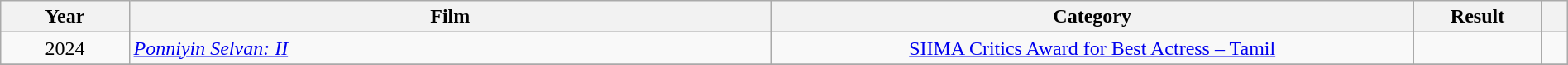<table class="wikitable sortable" style="width:100%;">
<tr>
<th style="width:5%;">Year</th>
<th style="width:25%;">Film</th>
<th style="width:25%;">Category</th>
<th style="width:5%;">Result</th>
<th style="width:1%;" class="unsortable"></th>
</tr>
<tr>
<td style="text-align:center;">2024</td>
<td><em><a href='#'>Ponniyin Selvan: II</a></em></td>
<td style="text-align:center;"><a href='#'>SIIMA Critics Award for Best Actress – Tamil</a></td>
<td></td>
<td style="text-align:center;"></td>
</tr>
<tr>
</tr>
</table>
